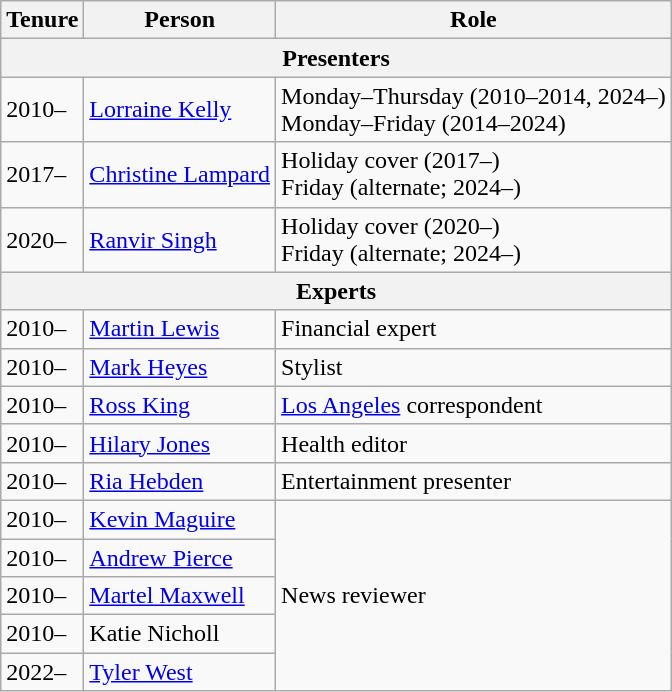<table class="wikitable">
<tr>
<th>Tenure</th>
<th>Person</th>
<th>Role</th>
</tr>
<tr>
<th colspan="3">Presenters</th>
</tr>
<tr>
<td>2010–</td>
<td><a href='#'>Lorraine Kelly</a></td>
<td>Monday–Thursday (2010–2014, 2024–)<br>Monday–Friday (2014–2024)</td>
</tr>
<tr>
<td>2017–</td>
<td><a href='#'>Christine Lampard</a></td>
<td>Holiday cover (2017–)<br>Friday (alternate; 2024–)</td>
</tr>
<tr>
<td>2020–</td>
<td><a href='#'>Ranvir Singh</a></td>
<td>Holiday cover (2020–)<br>Friday (alternate; 2024–)</td>
</tr>
<tr>
<th colspan="3">Experts</th>
</tr>
<tr>
<td>2010–</td>
<td><a href='#'>Martin Lewis</a></td>
<td>Financial expert</td>
</tr>
<tr>
<td>2010–</td>
<td><a href='#'>Mark Heyes</a></td>
<td>Stylist</td>
</tr>
<tr>
<td>2010–</td>
<td><a href='#'>Ross King</a></td>
<td><a href='#'>Los Angeles</a> correspondent</td>
</tr>
<tr>
<td>2010–</td>
<td><a href='#'>Hilary Jones</a></td>
<td>Health editor</td>
</tr>
<tr>
<td>2010–</td>
<td><a href='#'>Ria Hebden</a></td>
<td>Entertainment presenter</td>
</tr>
<tr>
<td>2010–</td>
<td><a href='#'>Kevin Maguire</a></td>
<td rowspan=5>News reviewer</td>
</tr>
<tr>
<td>2010–</td>
<td><a href='#'>Andrew Pierce</a></td>
</tr>
<tr>
<td>2010–</td>
<td><a href='#'>Martel Maxwell</a></td>
</tr>
<tr>
<td>2010–</td>
<td>Katie Nicholl</td>
</tr>
<tr>
<td>2022–</td>
<td><a href='#'>Tyler West</a></td>
</tr>
</table>
